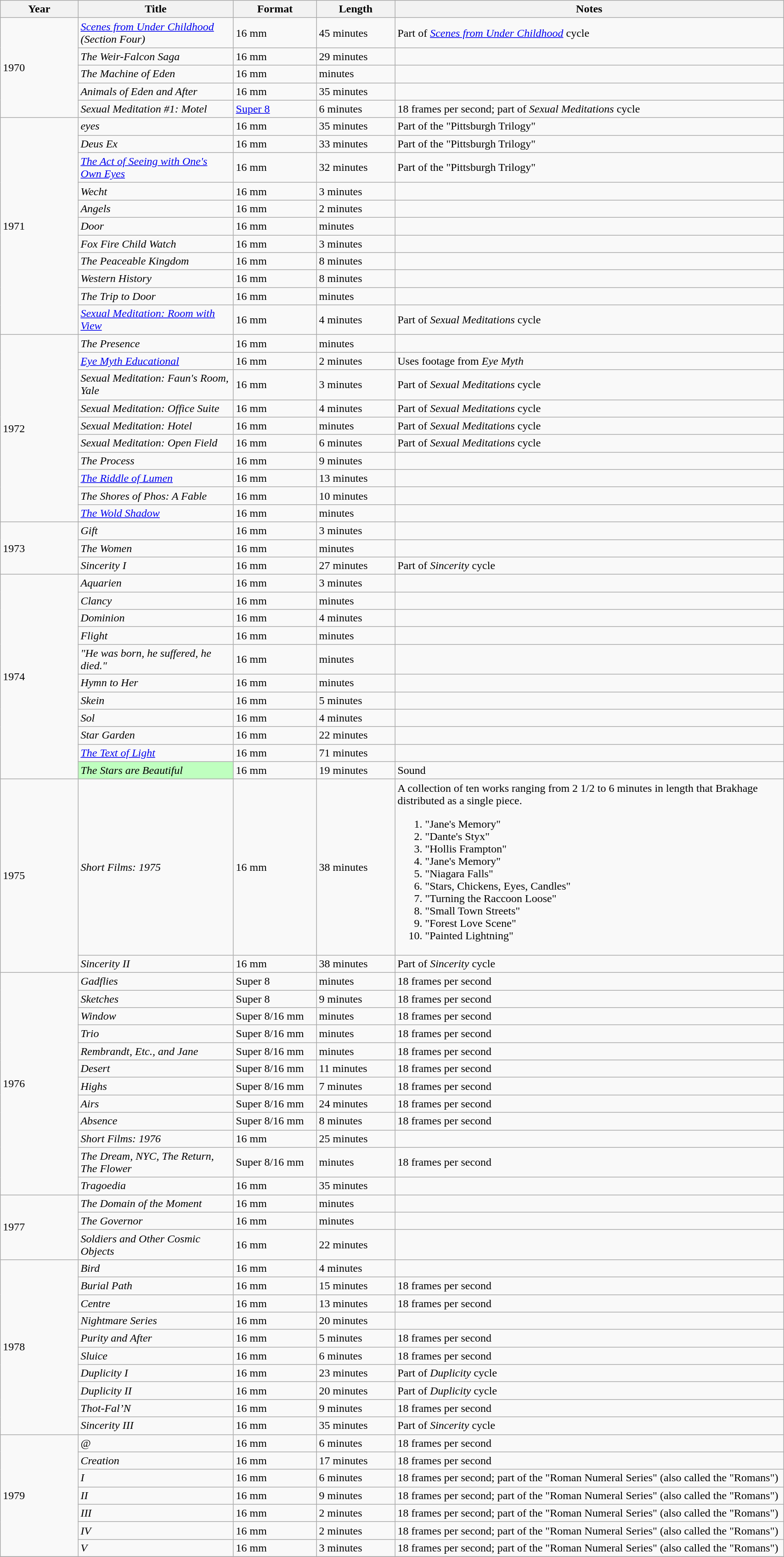<table class="wikitable plainrowheaders" style="width: 90%">
<tr>
<th style="width: 5%;" scope="col">Year</th>
<th style="width: 10%;" scope="col">Title</th>
<th style="width: 5%;" scope="col">Format</th>
<th style="width: 5%;" scope="col">Length</th>
<th style="width: 25%;" scope="col">Notes</th>
</tr>
<tr>
<td scope="row" rowspan="5">1970</td>
<td><em><a href='#'>Scenes from Under Childhood</a> (Section Four)</em></td>
<td>16 mm</td>
<td>45 minutes</td>
<td>Part of <em><a href='#'>Scenes from Under Childhood</a></em> cycle</td>
</tr>
<tr>
<td scope="row"><em>The Weir-Falcon Saga</em></td>
<td>16 mm</td>
<td>29 minutes</td>
<td></td>
</tr>
<tr>
<td scope="row"><em>The Machine of Eden</em></td>
<td>16 mm</td>
<td> minutes</td>
<td></td>
</tr>
<tr>
<td scope="row"><em>Animals of Eden and After</em></td>
<td>16 mm</td>
<td>35 minutes</td>
<td></td>
</tr>
<tr>
<td scope="row"><em>Sexual Meditation #1: Motel</em></td>
<td><a href='#'>Super 8</a></td>
<td>6 minutes</td>
<td>18 frames per second; part of <em>Sexual Meditations</em> cycle</td>
</tr>
<tr>
<td scope="row" rowspan="11">1971</td>
<td><em>eyes</em></td>
<td>16 mm</td>
<td>35 minutes</td>
<td>Part of the "Pittsburgh Trilogy"</td>
</tr>
<tr>
<td scope="row"><em>Deus Ex</em></td>
<td>16 mm</td>
<td>33 minutes</td>
<td>Part of the "Pittsburgh Trilogy"</td>
</tr>
<tr>
<td scope="row"><em><a href='#'>The Act of Seeing with One's Own Eyes</a></em></td>
<td>16 mm</td>
<td>32 minutes</td>
<td>Part of the "Pittsburgh Trilogy"</td>
</tr>
<tr>
<td scope="row"><em>Wecht</em></td>
<td>16 mm</td>
<td>3 minutes</td>
<td></td>
</tr>
<tr>
<td scope="row"><em>Angels</em></td>
<td>16 mm</td>
<td>2 minutes</td>
<td></td>
</tr>
<tr>
<td scope="row"><em>Door</em></td>
<td>16 mm</td>
<td> minutes</td>
<td></td>
</tr>
<tr>
<td scope="row"><em>Fox Fire Child Watch</em></td>
<td>16 mm</td>
<td>3 minutes</td>
<td></td>
</tr>
<tr>
<td scope="row"><em>The Peaceable Kingdom</em></td>
<td>16 mm</td>
<td>8 minutes</td>
<td></td>
</tr>
<tr>
<td scope="row"><em>Western History</em></td>
<td>16 mm</td>
<td>8 minutes</td>
<td></td>
</tr>
<tr>
<td scope="row"><em>The Trip to Door</em></td>
<td>16 mm</td>
<td> minutes</td>
<td></td>
</tr>
<tr>
<td scope="row"><em><a href='#'>Sexual Meditation: Room with View</a></em></td>
<td>16 mm</td>
<td>4 minutes</td>
<td>Part of <em>Sexual Meditations</em> cycle</td>
</tr>
<tr>
<td scope="row" rowspan="10">1972</td>
<td><em>The Presence</em></td>
<td>16 mm</td>
<td> minutes</td>
<td></td>
</tr>
<tr>
<td scope="row"><em><a href='#'>Eye Myth Educational</a></em></td>
<td>16 mm</td>
<td>2 minutes</td>
<td>Uses footage from <em>Eye Myth</em></td>
</tr>
<tr>
<td scope="row"><em>Sexual Meditation: Faun's Room, Yale</em></td>
<td>16 mm</td>
<td>3 minutes</td>
<td>Part of <em>Sexual Meditations</em> cycle</td>
</tr>
<tr>
<td scope="row"><em>Sexual Meditation: Office Suite</em></td>
<td>16 mm</td>
<td>4 minutes</td>
<td>Part of <em>Sexual Meditations</em> cycle</td>
</tr>
<tr>
<td scope="row"><em>Sexual Meditation: Hotel</em></td>
<td>16 mm</td>
<td> minutes</td>
<td>Part of <em>Sexual Meditations</em> cycle</td>
</tr>
<tr>
<td scope="row"><em>Sexual Meditation: Open Field</em></td>
<td>16 mm</td>
<td>6 minutes</td>
<td>Part of <em>Sexual Meditations</em> cycle</td>
</tr>
<tr>
<td scope="row"><em>The Process</em></td>
<td>16 mm</td>
<td>9 minutes</td>
<td></td>
</tr>
<tr>
<td scope="row"><em><a href='#'>The Riddle of Lumen</a></em></td>
<td>16 mm</td>
<td>13 minutes</td>
<td></td>
</tr>
<tr>
<td scope="row"><em>The Shores of Phos: A Fable</em></td>
<td>16 mm</td>
<td>10 minutes</td>
<td></td>
</tr>
<tr>
<td scope="row"><em><a href='#'>The Wold Shadow</a></em></td>
<td>16 mm</td>
<td> minutes</td>
<td></td>
</tr>
<tr>
<td scope="row" rowspan="3">1973</td>
<td><em>Gift</em></td>
<td>16 mm</td>
<td>3 minutes</td>
<td></td>
</tr>
<tr>
<td scope="row"><em>The Women</em></td>
<td>16 mm</td>
<td> minutes</td>
<td></td>
</tr>
<tr>
<td scope="row"><em>Sincerity I</em></td>
<td>16 mm</td>
<td>27 minutes</td>
<td>Part of <em>Sincerity</em> cycle</td>
</tr>
<tr>
<td scope="row" rowspan="11">1974</td>
<td><em>Aquarien</em></td>
<td>16 mm</td>
<td>3 minutes</td>
<td></td>
</tr>
<tr>
<td scope="row"><em>Clancy</em></td>
<td>16 mm</td>
<td> minutes</td>
<td></td>
</tr>
<tr>
<td scope="row"><em>Dominion</em></td>
<td>16 mm</td>
<td>4 minutes</td>
<td></td>
</tr>
<tr>
<td scope="row"><em>Flight</em></td>
<td>16 mm</td>
<td> minutes</td>
<td></td>
</tr>
<tr>
<td scope="row"><em>"He was born, he suffered, he died."</em></td>
<td>16 mm</td>
<td> minutes</td>
<td></td>
</tr>
<tr>
<td scope="row"><em>Hymn to Her</em></td>
<td>16 mm</td>
<td> minutes</td>
<td></td>
</tr>
<tr>
<td scope="row"><em>Skein</em></td>
<td>16 mm</td>
<td>5 minutes</td>
<td></td>
</tr>
<tr>
<td scope="row"><em>Sol</em></td>
<td>16 mm</td>
<td>4 minutes</td>
<td></td>
</tr>
<tr>
<td scope="row"><em>Star Garden</em></td>
<td>16 mm</td>
<td>22 minutes</td>
<td></td>
</tr>
<tr>
<td scope="row"><em><a href='#'>The Text of Light</a></em></td>
<td>16 mm</td>
<td>71 minutes</td>
<td></td>
</tr>
<tr>
<td scope="row" style="background: #bfffbf;"><em>The Stars are Beautiful</em></td>
<td>16 mm</td>
<td>19 minutes</td>
<td>Sound</td>
</tr>
<tr>
<td scope="row" rowspan="2">1975</td>
<td><em>Short Films: 1975</em></td>
<td>16 mm</td>
<td>38 minutes</td>
<td>A collection of ten works ranging from 2 1/2 to 6 minutes in length that Brakhage distributed as a single piece.<br><ol><li>"Jane's Memory"</li><li>"Dante's Styx"</li><li>"Hollis Frampton"</li><li>"Jane's Memory"</li><li>"Niagara Falls"</li><li>"Stars, Chickens, Eyes, Candles"</li><li>"Turning the Raccoon Loose"</li><li>"Small Town Streets"</li><li>"Forest Love Scene"</li><li>"Painted Lightning"</li></ol></td>
</tr>
<tr>
<td scope="row"><em>Sincerity II</em></td>
<td>16 mm</td>
<td>38 minutes</td>
<td>Part of <em>Sincerity</em> cycle</td>
</tr>
<tr>
<td scope="row" rowspan="12">1976</td>
<td><em>Gadflies</em></td>
<td>Super 8</td>
<td> minutes</td>
<td>18 frames per second</td>
</tr>
<tr>
<td scope="row"><em>Sketches</em></td>
<td>Super 8</td>
<td>9 minutes</td>
<td>18 frames per second</td>
</tr>
<tr>
<td scope="row"><em>Window</em></td>
<td>Super 8/16 mm</td>
<td> minutes</td>
<td>18 frames per second</td>
</tr>
<tr>
<td scope="row"><em>Trio</em></td>
<td>Super 8/16 mm</td>
<td> minutes</td>
<td>18 frames per second</td>
</tr>
<tr>
<td scope="row"><em>Rembrandt, Etc., and Jane</em></td>
<td>Super 8/16 mm</td>
<td> minutes</td>
<td>18 frames per second</td>
</tr>
<tr>
<td scope="row"><em>Desert</em></td>
<td>Super 8/16 mm</td>
<td>11 minutes</td>
<td>18 frames per second</td>
</tr>
<tr>
<td scope="row"><em>Highs</em></td>
<td>Super 8/16 mm</td>
<td>7 minutes</td>
<td>18 frames per second</td>
</tr>
<tr>
<td scope="row"><em>Airs</em></td>
<td>Super 8/16 mm</td>
<td>24 minutes</td>
<td>18 frames per second</td>
</tr>
<tr>
<td scope="row"><em>Absence</em></td>
<td>Super 8/16 mm</td>
<td>8 minutes</td>
<td>18 frames per second</td>
</tr>
<tr>
<td scope="row"><em>Short Films: 1976</em></td>
<td>16 mm</td>
<td>25 minutes</td>
<td></td>
</tr>
<tr>
<td scope="row"><em>The Dream, NYC, The Return, The Flower</em></td>
<td>Super 8/16 mm</td>
<td> minutes</td>
<td>18 frames per second</td>
</tr>
<tr>
<td scope="row"><em>Tragoedia</em></td>
<td>16 mm</td>
<td>35 minutes</td>
<td></td>
</tr>
<tr>
<td scope="row" rowspan="3">1977</td>
<td><em>The Domain of the Moment</em></td>
<td>16 mm</td>
<td> minutes</td>
<td></td>
</tr>
<tr>
<td scope="row"><em>The Governor</em></td>
<td>16 mm</td>
<td> minutes</td>
<td></td>
</tr>
<tr>
<td scope="row"><em>Soldiers and Other Cosmic Objects</em></td>
<td>16 mm</td>
<td>22 minutes</td>
<td></td>
</tr>
<tr>
<td scope="row" rowspan="10">1978</td>
<td><em>Bird</em></td>
<td>16 mm</td>
<td>4 minutes</td>
<td></td>
</tr>
<tr>
<td scope="row"><em>Burial Path</em></td>
<td>16 mm</td>
<td>15 minutes</td>
<td>18 frames per second</td>
</tr>
<tr>
<td scope="row"><em>Centre</em></td>
<td>16 mm</td>
<td>13 minutes</td>
<td>18 frames per second</td>
</tr>
<tr>
<td scope="row"><em>Nightmare Series</em></td>
<td>16 mm</td>
<td>20 minutes</td>
<td></td>
</tr>
<tr>
<td scope="row"><em>Purity and After</em></td>
<td>16 mm</td>
<td>5 minutes</td>
<td>18 frames per second</td>
</tr>
<tr>
<td scope="row"><em>Sluice</em></td>
<td>16 mm</td>
<td>6 minutes</td>
<td>18 frames per second</td>
</tr>
<tr>
<td scope="row"><em>Duplicity I</em></td>
<td>16 mm</td>
<td>23 minutes</td>
<td>Part of <em>Duplicity</em> cycle</td>
</tr>
<tr>
<td scope="row"><em>Duplicity II</em></td>
<td>16 mm</td>
<td>20 minutes</td>
<td>Part of <em>Duplicity</em> cycle</td>
</tr>
<tr>
<td scope="row"><em>Thot-Fal’N</em></td>
<td>16 mm</td>
<td>9 minutes</td>
<td>18 frames per second</td>
</tr>
<tr>
<td scope="row"><em>Sincerity III</em></td>
<td>16 mm</td>
<td>35 minutes</td>
<td>Part of <em>Sincerity</em> cycle</td>
</tr>
<tr>
<td scope="row" rowspan="7">1979</td>
<td><em>@</em></td>
<td>16 mm</td>
<td>6 minutes</td>
<td>18 frames per second</td>
</tr>
<tr>
<td scope="row"><em>Creation</em></td>
<td>16 mm</td>
<td>17 minutes</td>
<td>18 frames per second</td>
</tr>
<tr>
<td scope="row"><em>I</em></td>
<td>16 mm</td>
<td>6 minutes</td>
<td>18 frames per second; part of the "Roman Numeral Series" (also called the "Romans")</td>
</tr>
<tr>
<td scope="row"><em>II</em></td>
<td>16 mm</td>
<td>9 minutes</td>
<td>18 frames per second; part of the "Roman Numeral Series" (also called the "Romans")</td>
</tr>
<tr>
<td scope="row"><em>III</em></td>
<td>16 mm</td>
<td>2 minutes</td>
<td>18 frames per second; part of the "Roman Numeral Series" (also called the "Romans")</td>
</tr>
<tr>
<td scope="row"><em>IV</em></td>
<td>16 mm</td>
<td>2 minutes</td>
<td>18 frames per second; part of the "Roman Numeral Series" (also called the "Romans")</td>
</tr>
<tr>
<td scope="row"><em>V</em></td>
<td>16 mm</td>
<td>3 minutes</td>
<td>18 frames per second; part of the "Roman Numeral Series" (also called the "Romans")</td>
</tr>
<tr>
</tr>
</table>
